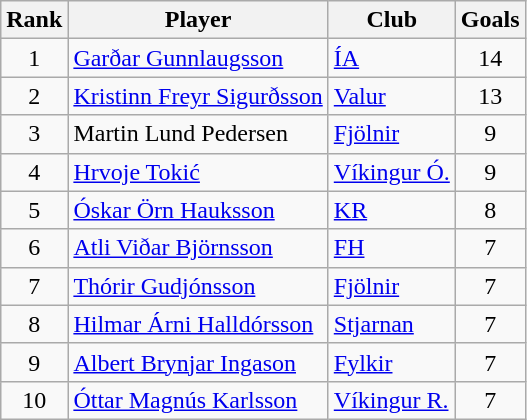<table class="wikitable sortable" style="text-align:center">
<tr>
<th>Rank</th>
<th>Player</th>
<th>Club</th>
<th>Goals</th>
</tr>
<tr>
<td>1</td>
<td align="left"> <a href='#'>Garðar Gunnlaugsson</a></td>
<td align="left"><a href='#'>ÍA</a></td>
<td>14</td>
</tr>
<tr>
<td>2</td>
<td align="left"> <a href='#'>Kristinn Freyr Sigurðsson</a></td>
<td align="left"><a href='#'>Valur</a></td>
<td>13</td>
</tr>
<tr>
<td>3</td>
<td align="left"> Martin Lund Pedersen</td>
<td align="left"><a href='#'>Fjölnir</a></td>
<td>9</td>
</tr>
<tr>
<td>4</td>
<td align="left"> <a href='#'>Hrvoje Tokić</a></td>
<td align="left"><a href='#'>Víkingur Ó.</a></td>
<td>9</td>
</tr>
<tr>
<td>5</td>
<td align="left"> <a href='#'>Óskar Örn Hauksson</a></td>
<td align="left"><a href='#'>KR</a></td>
<td>8</td>
</tr>
<tr>
<td>6</td>
<td align="left"> <a href='#'>Atli Viðar Björnsson</a></td>
<td align="left"><a href='#'>FH</a></td>
<td>7</td>
</tr>
<tr>
<td>7</td>
<td align="left"> <a href='#'>Thórir Gudjónsson</a></td>
<td align="left"><a href='#'>Fjölnir</a></td>
<td>7</td>
</tr>
<tr>
<td>8</td>
<td align="left"> <a href='#'>Hilmar Árni Halldórsson</a></td>
<td align="left"><a href='#'>Stjarnan</a></td>
<td>7</td>
</tr>
<tr>
<td>9</td>
<td align="left"> <a href='#'>Albert Brynjar Ingason</a></td>
<td align="left"><a href='#'>Fylkir</a></td>
<td>7</td>
</tr>
<tr>
<td>10</td>
<td align="left"> <a href='#'>Óttar Magnús Karlsson</a></td>
<td align="left"><a href='#'>Víkingur R.</a></td>
<td>7</td>
</tr>
</table>
